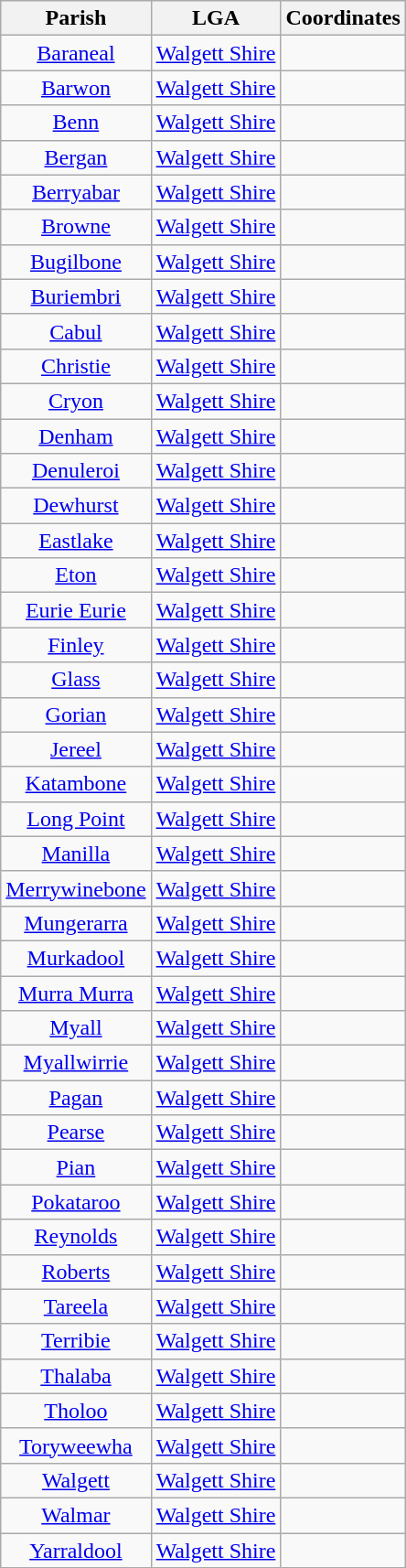<table class="wikitable" style="text-align:center">
<tr>
<th>Parish</th>
<th>LGA</th>
<th>Coordinates</th>
</tr>
<tr>
<td><a href='#'>Baraneal</a></td>
<td><a href='#'>Walgett Shire</a></td>
<td></td>
</tr>
<tr>
<td><a href='#'>Barwon</a></td>
<td><a href='#'>Walgett Shire</a></td>
<td></td>
</tr>
<tr>
<td><a href='#'>Benn</a></td>
<td><a href='#'>Walgett Shire</a></td>
<td></td>
</tr>
<tr>
<td><a href='#'>Bergan</a></td>
<td><a href='#'>Walgett Shire</a></td>
<td></td>
</tr>
<tr>
<td><a href='#'>Berryabar</a></td>
<td><a href='#'>Walgett Shire</a></td>
<td></td>
</tr>
<tr>
<td><a href='#'>Browne</a></td>
<td><a href='#'>Walgett Shire</a></td>
<td></td>
</tr>
<tr>
<td><a href='#'>Bugilbone</a></td>
<td><a href='#'>Walgett Shire</a></td>
<td></td>
</tr>
<tr>
<td><a href='#'>Buriembri</a></td>
<td><a href='#'>Walgett Shire</a></td>
<td></td>
</tr>
<tr>
<td><a href='#'>Cabul</a></td>
<td><a href='#'>Walgett Shire</a></td>
<td></td>
</tr>
<tr>
<td><a href='#'>Christie</a></td>
<td><a href='#'>Walgett Shire</a></td>
<td></td>
</tr>
<tr>
<td><a href='#'>Cryon</a></td>
<td><a href='#'>Walgett Shire</a></td>
<td></td>
</tr>
<tr>
<td><a href='#'>Denham</a></td>
<td><a href='#'>Walgett Shire</a></td>
<td></td>
</tr>
<tr>
<td><a href='#'>Denuleroi</a></td>
<td><a href='#'>Walgett Shire</a></td>
<td></td>
</tr>
<tr>
<td><a href='#'>Dewhurst</a></td>
<td><a href='#'>Walgett Shire</a></td>
<td></td>
</tr>
<tr>
<td><a href='#'>Eastlake</a></td>
<td><a href='#'>Walgett Shire</a></td>
<td></td>
</tr>
<tr>
<td><a href='#'>Eton</a></td>
<td><a href='#'>Walgett Shire</a></td>
<td></td>
</tr>
<tr>
<td><a href='#'>Eurie Eurie</a></td>
<td><a href='#'>Walgett Shire</a></td>
<td></td>
</tr>
<tr>
<td><a href='#'>Finley</a></td>
<td><a href='#'>Walgett Shire</a></td>
<td></td>
</tr>
<tr>
<td><a href='#'>Glass</a></td>
<td><a href='#'>Walgett Shire</a></td>
<td></td>
</tr>
<tr>
<td><a href='#'>Gorian</a></td>
<td><a href='#'>Walgett Shire</a></td>
<td></td>
</tr>
<tr>
<td><a href='#'>Jereel</a></td>
<td><a href='#'>Walgett Shire</a></td>
<td></td>
</tr>
<tr>
<td><a href='#'>Katambone</a></td>
<td><a href='#'>Walgett Shire</a></td>
<td></td>
</tr>
<tr>
<td><a href='#'>Long Point</a></td>
<td><a href='#'>Walgett Shire</a></td>
<td></td>
</tr>
<tr>
<td><a href='#'>Manilla</a></td>
<td><a href='#'>Walgett Shire</a></td>
<td></td>
</tr>
<tr>
<td><a href='#'>Merrywinebone</a></td>
<td><a href='#'>Walgett Shire</a></td>
<td></td>
</tr>
<tr>
<td><a href='#'>Mungerarra</a></td>
<td><a href='#'>Walgett Shire</a></td>
<td></td>
</tr>
<tr>
<td><a href='#'>Murkadool</a></td>
<td><a href='#'>Walgett Shire</a></td>
<td></td>
</tr>
<tr>
<td><a href='#'>Murra Murra</a></td>
<td><a href='#'>Walgett Shire</a></td>
<td></td>
</tr>
<tr>
<td><a href='#'>Myall</a></td>
<td><a href='#'>Walgett Shire</a></td>
<td></td>
</tr>
<tr>
<td><a href='#'>Myallwirrie</a></td>
<td><a href='#'>Walgett Shire</a></td>
<td></td>
</tr>
<tr>
<td><a href='#'>Pagan</a></td>
<td><a href='#'>Walgett Shire</a></td>
<td></td>
</tr>
<tr>
<td><a href='#'>Pearse</a></td>
<td><a href='#'>Walgett Shire</a></td>
<td></td>
</tr>
<tr>
<td><a href='#'>Pian</a></td>
<td><a href='#'>Walgett Shire</a></td>
<td></td>
</tr>
<tr>
<td><a href='#'>Pokataroo</a></td>
<td><a href='#'>Walgett Shire</a></td>
<td></td>
</tr>
<tr>
<td><a href='#'>Reynolds</a></td>
<td><a href='#'>Walgett Shire</a></td>
<td></td>
</tr>
<tr>
<td><a href='#'>Roberts</a></td>
<td><a href='#'>Walgett Shire</a></td>
<td></td>
</tr>
<tr>
<td><a href='#'>Tareela</a></td>
<td><a href='#'>Walgett Shire</a></td>
<td></td>
</tr>
<tr>
<td><a href='#'>Terribie</a></td>
<td><a href='#'>Walgett Shire</a></td>
<td></td>
</tr>
<tr>
<td><a href='#'>Thalaba</a></td>
<td><a href='#'>Walgett Shire</a></td>
<td></td>
</tr>
<tr>
<td><a href='#'>Tholoo</a></td>
<td><a href='#'>Walgett Shire</a></td>
<td></td>
</tr>
<tr>
<td><a href='#'>Toryweewha</a></td>
<td><a href='#'>Walgett Shire</a></td>
<td></td>
</tr>
<tr>
<td><a href='#'>Walgett</a></td>
<td><a href='#'>Walgett Shire</a></td>
<td></td>
</tr>
<tr>
<td><a href='#'>Walmar</a></td>
<td><a href='#'>Walgett Shire</a></td>
<td></td>
</tr>
<tr>
<td><a href='#'>Yarraldool</a></td>
<td><a href='#'>Walgett Shire</a></td>
<td></td>
</tr>
</table>
